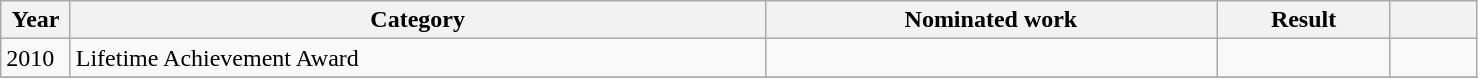<table class=wikitable class="wikitable sortable">
<tr>
<th width=4%>Year</th>
<th width=40%>Category</th>
<th width=26%>Nominated work</th>
<th width=10%>Result</th>
<th width=5%></th>
</tr>
<tr>
<td>2010</td>
<td>Lifetime Achievement Award</td>
<td></td>
<td></td>
<td></td>
</tr>
<tr>
</tr>
</table>
